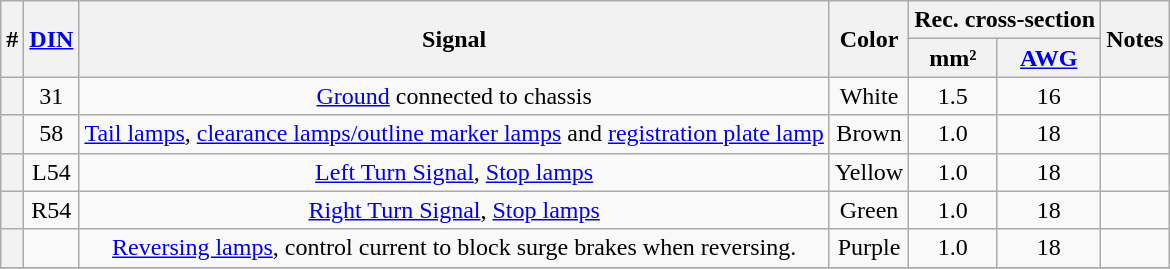<table class="wikitable sortable" style="text-align: center">
<tr>
<th rowspan="2">#</th>
<th rowspan="2"><a href='#'>DIN</a></th>
<th rowspan="2">Signal</th>
<th rowspan="2">Color</th>
<th colspan="2">Rec. cross-section</th>
<th rowspan="2">Notes</th>
</tr>
<tr>
<th>mm²</th>
<th><a href='#'>AWG</a></th>
</tr>
<tr>
<th></th>
<td>31</td>
<td><a href='#'>Ground</a> connected to chassis</td>
<td>White</td>
<td>1.5</td>
<td>16</td>
<td></td>
</tr>
<tr>
<th></th>
<td>58</td>
<td><a href='#'>Tail lamps</a>, <a href='#'>clearance lamps/outline marker lamps</a> and <a href='#'>registration plate lamp</a></td>
<td>Brown</td>
<td>1.0</td>
<td>18</td>
<td></td>
</tr>
<tr>
<th></th>
<td>L54</td>
<td><a href='#'>Left Turn Signal</a>, <a href='#'>Stop lamps</a></td>
<td>Yellow</td>
<td>1.0</td>
<td>18</td>
<td></td>
</tr>
<tr>
<th></th>
<td>R54</td>
<td><a href='#'>Right Turn Signal</a>, <a href='#'>Stop lamps</a></td>
<td>Green</td>
<td>1.0</td>
<td>18</td>
<td></td>
</tr>
<tr>
<th></th>
<td></td>
<td><a href='#'>Reversing lamps</a>, control current to block surge brakes when reversing.</td>
<td>Purple</td>
<td>1.0</td>
<td>18</td>
<td></td>
</tr>
<tr>
</tr>
</table>
